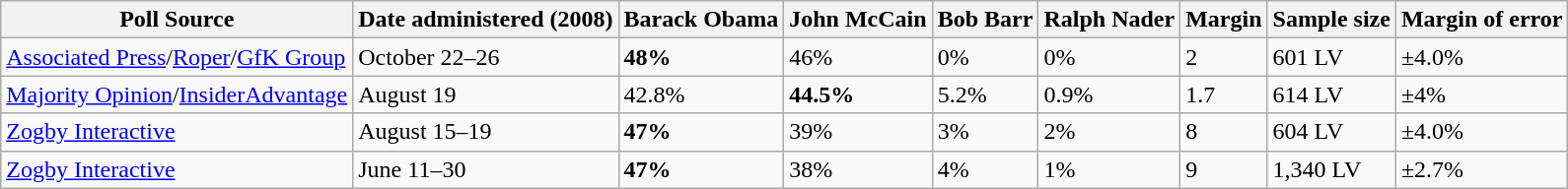<table class="wikitable collapsible">
<tr>
<th>Poll Source</th>
<th>Date administered (2008)</th>
<th>Barack Obama</th>
<th>John McCain</th>
<th>Bob Barr</th>
<th>Ralph Nader</th>
<th>Margin</th>
<th>Sample size</th>
<th>Margin of error</th>
</tr>
<tr>
<td><a href='#'>Associated Press</a>/<a href='#'>Roper</a>/<a href='#'>GfK Group</a></td>
<td>October 22–26</td>
<td><strong>48%</strong></td>
<td>46%</td>
<td>0%</td>
<td>0%</td>
<td>2</td>
<td>601 LV</td>
<td>±4.0%</td>
</tr>
<tr>
<td><a href='#'>Majority Opinion</a>/<a href='#'>InsiderAdvantage</a></td>
<td>August 19</td>
<td>42.8%</td>
<td><strong>44.5%</strong></td>
<td>5.2%</td>
<td>0.9%</td>
<td>1.7</td>
<td>614 LV</td>
<td>±4%</td>
</tr>
<tr>
<td><a href='#'>Zogby Interactive</a></td>
<td>August 15–19</td>
<td><strong>47%</strong></td>
<td>39%</td>
<td>3%</td>
<td>2%</td>
<td>8</td>
<td>604 LV</td>
<td>±4.0%</td>
</tr>
<tr>
<td><a href='#'>Zogby Interactive</a></td>
<td>June 11–30</td>
<td><strong>47%</strong></td>
<td>38%</td>
<td>4%</td>
<td>1%</td>
<td>9</td>
<td>1,340 LV</td>
<td>±2.7%</td>
</tr>
</table>
